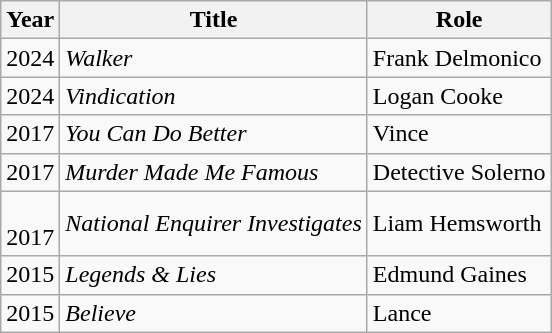<table class="wikitable sortable">
<tr>
<th>Year</th>
<th>Title</th>
<th>Role</th>
</tr>
<tr>
<td>2024</td>
<td><em>Walker</em></td>
<td>Frank Delmonico</td>
</tr>
<tr>
<td>2024</td>
<td><em>Vindication</em></td>
<td>Logan Cooke</td>
</tr>
<tr>
<td>2017</td>
<td><em>You Can Do Better</em></td>
<td>Vince</td>
</tr>
<tr>
<td>2017</td>
<td><em>Murder Made Me Famous</em></td>
<td>Detective Solerno</td>
</tr>
<tr>
<td><br>2017</td>
<td><em>National Enquirer Investigates</em></td>
<td>Liam Hemsworth</td>
</tr>
<tr>
<td>2015</td>
<td><em>Legends & Lies</em></td>
<td>Edmund Gaines</td>
</tr>
<tr>
<td>2015</td>
<td><em>Believe</em></td>
<td>Lance</td>
</tr>
</table>
